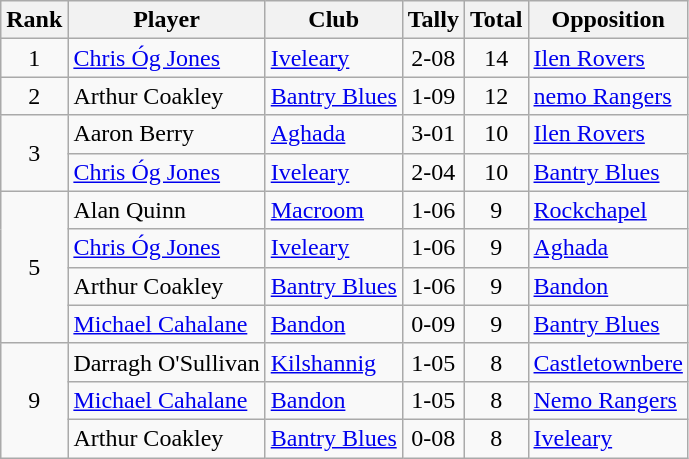<table class="wikitable">
<tr>
<th>Rank</th>
<th>Player</th>
<th>Club</th>
<th>Tally</th>
<th>Total</th>
<th>Opposition</th>
</tr>
<tr>
<td rowspan="1" style="text-align:center;">1</td>
<td><a href='#'>Chris Óg Jones</a></td>
<td><a href='#'>Iveleary</a></td>
<td align=center>2-08</td>
<td align=center>14</td>
<td><a href='#'>Ilen Rovers</a></td>
</tr>
<tr>
<td rowspan="1" style="text-align:center;">2</td>
<td>Arthur Coakley</td>
<td><a href='#'>Bantry Blues</a></td>
<td align=center>1-09</td>
<td align=center>12</td>
<td><a href='#'>nemo Rangers</a></td>
</tr>
<tr>
<td rowspan="2" style="text-align:center;">3</td>
<td>Aaron Berry</td>
<td><a href='#'>Aghada</a></td>
<td align=center>3-01</td>
<td align=center>10</td>
<td><a href='#'>Ilen Rovers</a></td>
</tr>
<tr>
<td><a href='#'>Chris Óg Jones</a></td>
<td><a href='#'>Iveleary</a></td>
<td align=center>2-04</td>
<td align=center>10</td>
<td><a href='#'>Bantry Blues</a></td>
</tr>
<tr>
<td rowspan="4" style="text-align:center;">5</td>
<td>Alan Quinn</td>
<td><a href='#'>Macroom</a></td>
<td align=center>1-06</td>
<td align=center>9</td>
<td><a href='#'>Rockchapel</a></td>
</tr>
<tr>
<td><a href='#'>Chris Óg Jones</a></td>
<td><a href='#'>Iveleary</a></td>
<td align=center>1-06</td>
<td align=center>9</td>
<td><a href='#'>Aghada</a></td>
</tr>
<tr>
<td>Arthur Coakley</td>
<td><a href='#'>Bantry Blues</a></td>
<td align=center>1-06</td>
<td align=center>9</td>
<td><a href='#'>Bandon</a></td>
</tr>
<tr>
<td><a href='#'>Michael Cahalane</a></td>
<td><a href='#'>Bandon</a></td>
<td align=center>0-09</td>
<td align=center>9</td>
<td><a href='#'>Bantry Blues</a></td>
</tr>
<tr>
<td rowspan="3" style="text-align:center;">9</td>
<td>Darragh O'Sullivan</td>
<td><a href='#'>Kilshannig</a></td>
<td align=center>1-05</td>
<td align=center>8</td>
<td><a href='#'>Castletownbere</a></td>
</tr>
<tr>
<td><a href='#'>Michael Cahalane</a></td>
<td><a href='#'>Bandon</a></td>
<td align=center>1-05</td>
<td align=center>8</td>
<td><a href='#'>Nemo Rangers</a></td>
</tr>
<tr>
<td>Arthur Coakley</td>
<td><a href='#'>Bantry Blues</a></td>
<td align=center>0-08</td>
<td align=center>8</td>
<td><a href='#'>Iveleary</a></td>
</tr>
</table>
